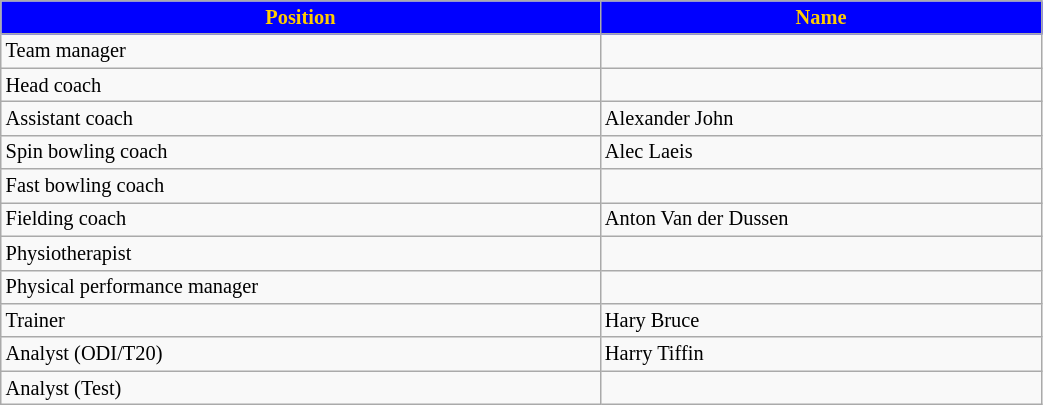<table class="wikitable" style="font-size:85%; width:55%;">
<tr>
<th style="background:blue; color:#FFCC00; text-align:center;">Position</th>
<th style="background:blue; color:#FFCC00; text-align:center;">Name</th>
</tr>
<tr>
<td>Team manager</td>
<td></td>
</tr>
<tr>
<td>Head coach</td>
<td></td>
</tr>
<tr>
<td>Assistant coach</td>
<td> Alexander John</td>
</tr>
<tr>
<td>Spin bowling coach</td>
<td> Alec Laeis</td>
</tr>
<tr>
<td>Fast bowling coach</td>
<td></td>
</tr>
<tr>
<td>Fielding coach</td>
<td> Anton Van der Dussen</td>
</tr>
<tr>
<td>Physiotherapist</td>
<td></td>
</tr>
<tr>
<td>Physical performance manager</td>
<td></td>
</tr>
<tr>
<td>Trainer</td>
<td> Hary Bruce</td>
</tr>
<tr>
<td>Analyst (ODI/T20)</td>
<td> Harry Tiffin</td>
</tr>
<tr>
<td>Analyst (Test)</td>
<td></td>
</tr>
</table>
